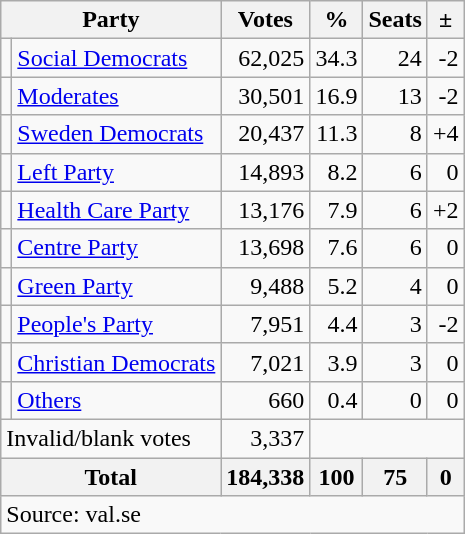<table class=wikitable style=text-align:right>
<tr>
<th colspan=2>Party</th>
<th>Votes</th>
<th>%</th>
<th>Seats</th>
<th>±</th>
</tr>
<tr>
<td bgcolor=></td>
<td align=left><a href='#'>Social Democrats</a></td>
<td>62,025</td>
<td>34.3</td>
<td>24</td>
<td>-2</td>
</tr>
<tr>
<td bgcolor=></td>
<td align=left><a href='#'>Moderates</a></td>
<td>30,501</td>
<td>16.9</td>
<td>13</td>
<td>-2</td>
</tr>
<tr>
<td bgcolor=></td>
<td align=left><a href='#'>Sweden Democrats</a></td>
<td>20,437</td>
<td>11.3</td>
<td>8</td>
<td>+4</td>
</tr>
<tr>
<td bgcolor=></td>
<td align=left><a href='#'>Left Party</a></td>
<td>14,893</td>
<td>8.2</td>
<td>6</td>
<td>0</td>
</tr>
<tr>
<td></td>
<td align=left><a href='#'>Health Care Party</a></td>
<td>13,176</td>
<td>7.9</td>
<td>6</td>
<td>+2</td>
</tr>
<tr>
<td bgcolor=></td>
<td align=left><a href='#'>Centre Party</a></td>
<td>13,698</td>
<td>7.6</td>
<td>6</td>
<td>0</td>
</tr>
<tr>
<td bgcolor=></td>
<td align=left><a href='#'>Green Party</a></td>
<td>9,488</td>
<td>5.2</td>
<td>4</td>
<td>0</td>
</tr>
<tr>
<td bgcolor=></td>
<td align=left><a href='#'>People's Party</a></td>
<td>7,951</td>
<td>4.4</td>
<td>3</td>
<td>-2</td>
</tr>
<tr>
<td bgcolor=></td>
<td align=left><a href='#'>Christian Democrats</a></td>
<td>7,021</td>
<td>3.9</td>
<td>3</td>
<td>0</td>
</tr>
<tr>
<td></td>
<td align=left><a href='#'>Others</a></td>
<td>660</td>
<td>0.4</td>
<td>0</td>
<td>0</td>
</tr>
<tr>
<td align=left colspan=2>Invalid/blank votes</td>
<td>3,337</td>
<td colspan=3></td>
</tr>
<tr>
<th align=left colspan=2>Total</th>
<th>184,338</th>
<th>100</th>
<th>75</th>
<th>0</th>
</tr>
<tr>
<td align=left colspan=6>Source: val.se </td>
</tr>
</table>
